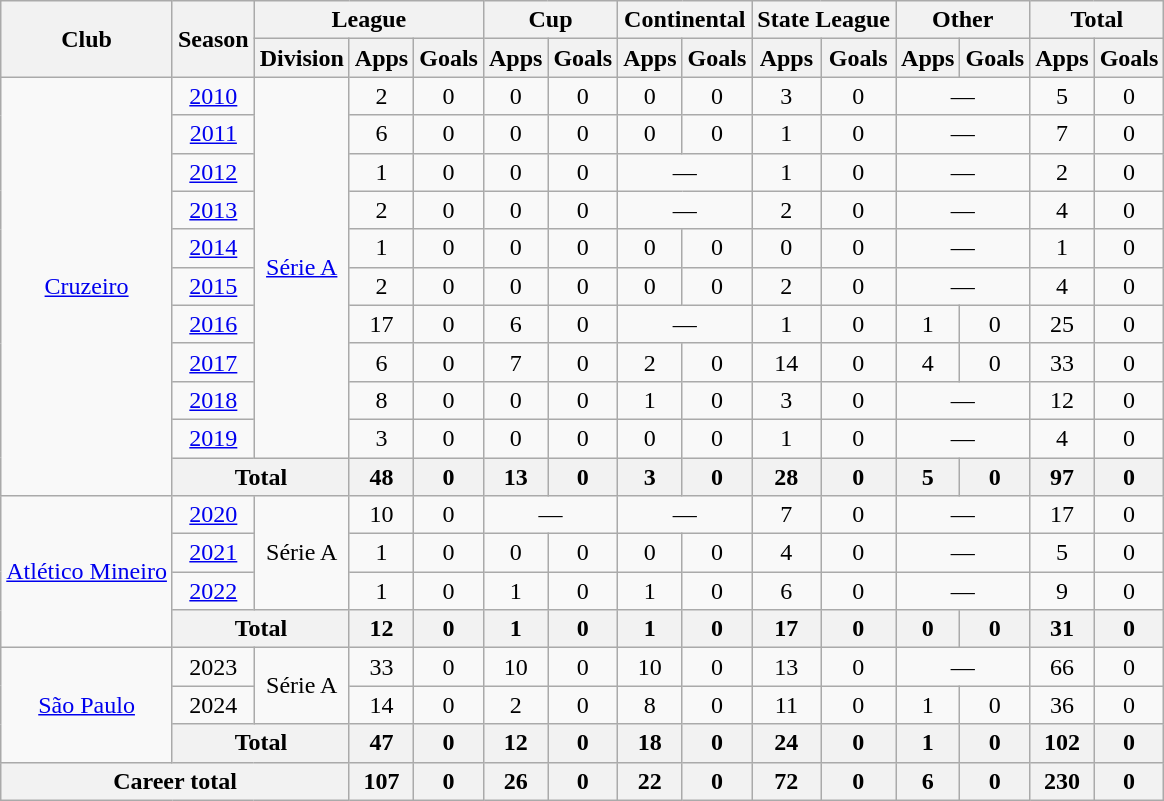<table class="wikitable" style="text-align: center;">
<tr>
<th rowspan="2">Club</th>
<th rowspan="2">Season</th>
<th colspan="3">League</th>
<th colspan="2">Cup</th>
<th colspan="2">Continental</th>
<th colspan="2">State League</th>
<th colspan="2">Other</th>
<th colspan="2">Total</th>
</tr>
<tr>
<th>Division</th>
<th>Apps</th>
<th>Goals</th>
<th>Apps</th>
<th>Goals</th>
<th>Apps</th>
<th>Goals</th>
<th>Apps</th>
<th>Goals</th>
<th>Apps</th>
<th>Goals</th>
<th>Apps</th>
<th>Goals</th>
</tr>
<tr>
<td rowspan=11><a href='#'>Cruzeiro</a></td>
<td><a href='#'>2010</a></td>
<td rowspan=10><a href='#'>Série A</a></td>
<td>2</td>
<td>0</td>
<td>0</td>
<td>0</td>
<td>0</td>
<td>0</td>
<td>3</td>
<td>0</td>
<td colspan="2">—</td>
<td>5</td>
<td>0</td>
</tr>
<tr>
<td><a href='#'>2011</a></td>
<td>6</td>
<td>0</td>
<td>0</td>
<td>0</td>
<td>0</td>
<td>0</td>
<td>1</td>
<td>0</td>
<td colspan="2">—</td>
<td>7</td>
<td>0</td>
</tr>
<tr>
<td><a href='#'>2012</a></td>
<td>1</td>
<td>0</td>
<td>0</td>
<td>0</td>
<td colspan="2">—</td>
<td>1</td>
<td>0</td>
<td colspan="2">—</td>
<td>2</td>
<td>0</td>
</tr>
<tr>
<td><a href='#'>2013</a></td>
<td>2</td>
<td>0</td>
<td>0</td>
<td>0</td>
<td colspan="2">—</td>
<td>2</td>
<td>0</td>
<td colspan="2">—</td>
<td>4</td>
<td>0</td>
</tr>
<tr>
<td><a href='#'>2014</a></td>
<td>1</td>
<td>0</td>
<td>0</td>
<td>0</td>
<td>0</td>
<td>0</td>
<td>0</td>
<td>0</td>
<td colspan="2">—</td>
<td>1</td>
<td>0</td>
</tr>
<tr>
<td><a href='#'>2015</a></td>
<td>2</td>
<td>0</td>
<td>0</td>
<td>0</td>
<td>0</td>
<td>0</td>
<td>2</td>
<td>0</td>
<td colspan="2">—</td>
<td>4</td>
<td>0</td>
</tr>
<tr>
<td><a href='#'>2016</a></td>
<td>17</td>
<td>0</td>
<td>6</td>
<td>0</td>
<td colspan="2">—</td>
<td>1</td>
<td>0</td>
<td>1</td>
<td>0</td>
<td>25</td>
<td>0</td>
</tr>
<tr>
<td><a href='#'>2017</a></td>
<td>6</td>
<td>0</td>
<td>7</td>
<td>0</td>
<td>2</td>
<td>0</td>
<td>14</td>
<td>0</td>
<td>4</td>
<td>0</td>
<td>33</td>
<td>0</td>
</tr>
<tr>
<td><a href='#'>2018</a></td>
<td>8</td>
<td>0</td>
<td>0</td>
<td>0</td>
<td>1</td>
<td>0</td>
<td>3</td>
<td>0</td>
<td colspan="2">—</td>
<td>12</td>
<td>0</td>
</tr>
<tr>
<td><a href='#'>2019</a></td>
<td>3</td>
<td>0</td>
<td>0</td>
<td>0</td>
<td>0</td>
<td>0</td>
<td>1</td>
<td>0</td>
<td colspan="2">—</td>
<td>4</td>
<td>0</td>
</tr>
<tr>
<th colspan=2>Total</th>
<th>48</th>
<th>0</th>
<th>13</th>
<th>0</th>
<th>3</th>
<th>0</th>
<th>28</th>
<th>0</th>
<th>5</th>
<th>0</th>
<th>97</th>
<th>0</th>
</tr>
<tr>
<td rowspan=4><a href='#'>Atlético Mineiro</a></td>
<td><a href='#'>2020</a></td>
<td rowspan=3>Série A</td>
<td>10</td>
<td>0</td>
<td colspan="2">—</td>
<td colspan="2">—</td>
<td>7</td>
<td>0</td>
<td colspan="2">—</td>
<td>17</td>
<td>0</td>
</tr>
<tr>
<td><a href='#'>2021</a></td>
<td>1</td>
<td>0</td>
<td>0</td>
<td>0</td>
<td>0</td>
<td>0</td>
<td>4</td>
<td>0</td>
<td colspan="2">—</td>
<td>5</td>
<td>0</td>
</tr>
<tr>
<td><a href='#'>2022</a></td>
<td>1</td>
<td>0</td>
<td>1</td>
<td>0</td>
<td>1</td>
<td>0</td>
<td>6</td>
<td>0</td>
<td colspan="2">—</td>
<td>9</td>
<td>0</td>
</tr>
<tr>
<th colspan=2>Total</th>
<th>12</th>
<th>0</th>
<th>1</th>
<th>0</th>
<th>1</th>
<th>0</th>
<th>17</th>
<th>0</th>
<th>0</th>
<th>0</th>
<th>31</th>
<th>0</th>
</tr>
<tr>
<td rowspan="3"><a href='#'>São Paulo</a></td>
<td>2023</td>
<td rowspan="2">Série A</td>
<td>33</td>
<td>0</td>
<td>10</td>
<td>0</td>
<td>10</td>
<td>0</td>
<td>13</td>
<td>0</td>
<td colspan="2">—</td>
<td>66</td>
<td>0</td>
</tr>
<tr>
<td>2024</td>
<td>14</td>
<td>0</td>
<td>2</td>
<td>0</td>
<td>8</td>
<td>0</td>
<td>11</td>
<td>0</td>
<td>1</td>
<td>0</td>
<td>36</td>
<td>0</td>
</tr>
<tr>
<th colspan="2">Total</th>
<th>47</th>
<th>0</th>
<th>12</th>
<th>0</th>
<th>18</th>
<th>0</th>
<th>24</th>
<th>0</th>
<th>1</th>
<th>0</th>
<th>102</th>
<th>0</th>
</tr>
<tr>
<th colspan="3">Career total</th>
<th>107</th>
<th>0</th>
<th>26</th>
<th>0</th>
<th>22</th>
<th>0</th>
<th>72</th>
<th>0</th>
<th>6</th>
<th>0</th>
<th>230</th>
<th>0</th>
</tr>
</table>
